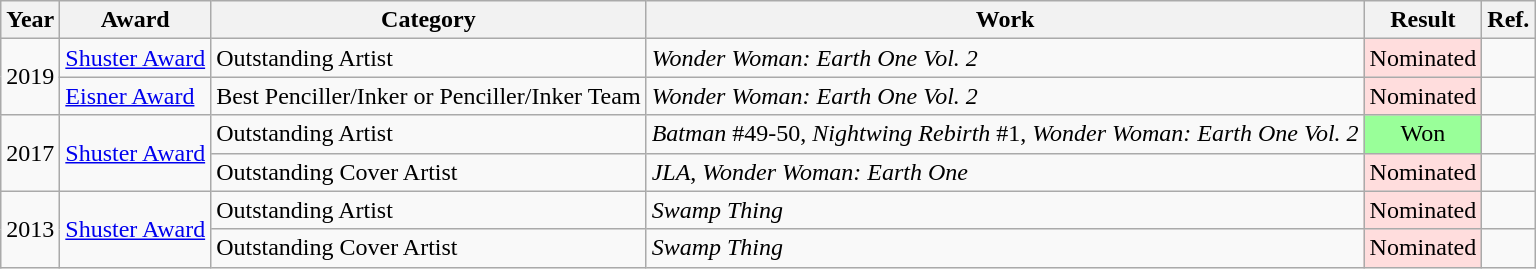<table class="wikitable">
<tr>
<th>Year</th>
<th>Award</th>
<th>Category</th>
<th>Work</th>
<th>Result</th>
<th>Ref.</th>
</tr>
<tr>
<td rowspan="2">2019</td>
<td><a href='#'>Shuster Award</a></td>
<td>Outstanding Artist</td>
<td><em>Wonder Woman: Earth One Vol. 2</em></td>
<td style="background: #FDD; color: black; vertical-align: middle; text-align: center; " class="no table-no2">Nominated</td>
<td></td>
</tr>
<tr>
<td><a href='#'>Eisner Award</a></td>
<td>Best Penciller/Inker or Penciller/Inker Team</td>
<td><em>Wonder Woman: Earth One Vol. 2</em></td>
<td style="background: #FDD; color: black; vertical-align: middle; text-align: center; " class="no table-no2">Nominated</td>
<td></td>
</tr>
<tr>
<td rowspan="2">2017</td>
<td rowspan="2"><a href='#'>Shuster Award</a></td>
<td>Outstanding Artist</td>
<td><em>Batman</em> #49-50, <em>Nightwing Rebirth</em> #1, <em>Wonder Woman: Earth One Vol. 2</em></td>
<td style="background: #99FF99; color: black; vertical-align: middle; text-align: center; " class="yes table-yes2">Won</td>
<td></td>
</tr>
<tr>
<td>Outstanding Cover Artist</td>
<td><em>JLA</em>, <em>Wonder Woman: Earth One</em></td>
<td style="background: #FDD; color: black; vertical-align: middle; text-align: center; " class="no table-no2">Nominated</td>
<td></td>
</tr>
<tr>
<td rowspan="2">2013</td>
<td rowspan="2"><a href='#'>Shuster Award</a></td>
<td>Outstanding Artist</td>
<td><em>Swamp Thing</em></td>
<td style="background: #FDD; color: black; vertical-align: middle; text-align: center; " class="no table-no2">Nominated</td>
<td></td>
</tr>
<tr>
<td>Outstanding Cover Artist</td>
<td><em>Swamp Thing</em></td>
<td style="background: #FDD; color: black; vertical-align: middle; text-align: center; " class="no table-no2">Nominated</td>
<td></td>
</tr>
</table>
